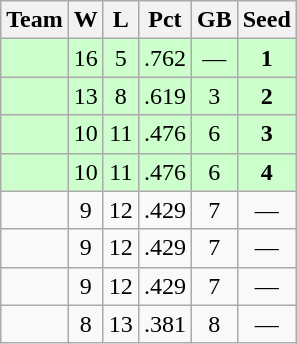<table class="wikitable">
<tr>
<th>Team</th>
<th>W</th>
<th>L</th>
<th>Pct</th>
<th>GB</th>
<th>Seed</th>
</tr>
<tr bgcolor=ccffcc align=center>
<td></td>
<td>16</td>
<td>5</td>
<td>.762</td>
<td>—</td>
<td><strong>1</strong></td>
</tr>
<tr bgcolor=ccffcc align=center>
<td></td>
<td>13</td>
<td>8</td>
<td>.619</td>
<td>3</td>
<td><strong>2</strong></td>
</tr>
<tr bgcolor=ccffcc align=center>
<td></td>
<td>10</td>
<td>11</td>
<td>.476</td>
<td>6</td>
<td><strong>3</strong></td>
</tr>
<tr bgcolor=ccffcc align=center>
<td></td>
<td>10</td>
<td>11</td>
<td>.476</td>
<td>6</td>
<td><strong>4</strong></td>
</tr>
<tr align=center>
<td></td>
<td>9</td>
<td>12</td>
<td>.429</td>
<td>7</td>
<td>—</td>
</tr>
<tr align=center>
<td></td>
<td>9</td>
<td>12</td>
<td>.429</td>
<td>7</td>
<td>—</td>
</tr>
<tr align=center>
<td></td>
<td>9</td>
<td>12</td>
<td>.429</td>
<td>7</td>
<td>—</td>
</tr>
<tr align=center>
<td></td>
<td>8</td>
<td>13</td>
<td>.381</td>
<td>8</td>
<td>—</td>
</tr>
</table>
